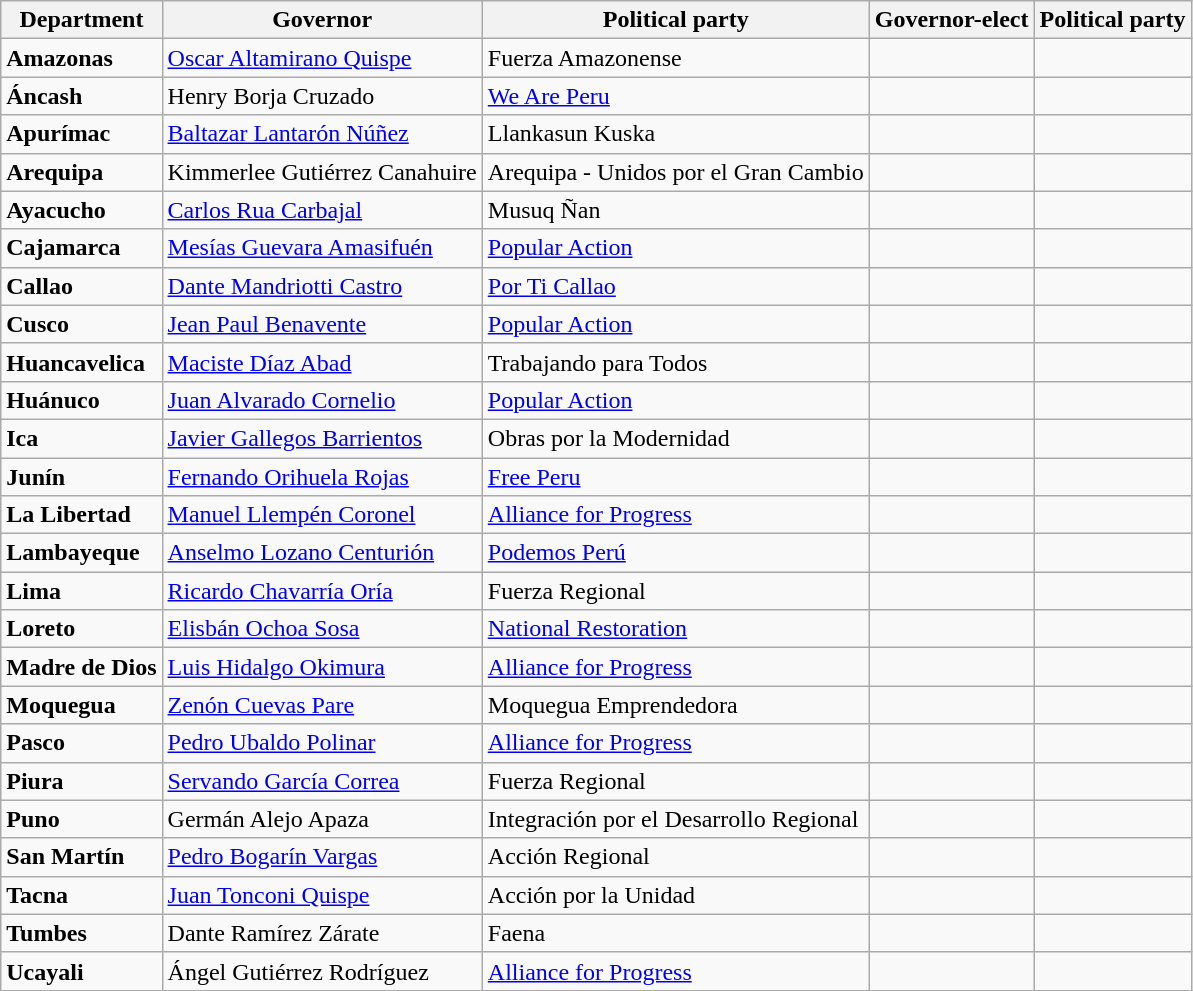<table class="wikitable">
<tr>
<th>Department</th>
<th>Governor</th>
<th>Political party</th>
<th>Governor-elect</th>
<th>Political party</th>
</tr>
<tr>
<td><strong>Amazonas</strong></td>
<td><a href='#'>Oscar Altamirano Quispe</a></td>
<td>Fuerza Amazonense</td>
<td></td>
<td></td>
</tr>
<tr>
<td><strong>Áncash</strong></td>
<td>Henry Borja Cruzado</td>
<td><a href='#'>We Are Peru</a></td>
<td></td>
<td></td>
</tr>
<tr>
<td><strong>Apurímac</strong></td>
<td><a href='#'>Baltazar Lantarón Núñez</a></td>
<td>Llankasun Kuska</td>
<td></td>
<td></td>
</tr>
<tr>
<td><strong>Arequipa</strong></td>
<td>Kimmerlee Gutiérrez Canahuire</td>
<td>Arequipa - Unidos por el Gran Cambio</td>
<td></td>
<td></td>
</tr>
<tr>
<td><strong>Ayacucho</strong></td>
<td><a href='#'>Carlos Rua Carbajal</a></td>
<td>Musuq Ñan</td>
<td></td>
<td></td>
</tr>
<tr>
<td><strong>Cajamarca</strong></td>
<td><a href='#'>Mesías Guevara Amasifuén</a></td>
<td><a href='#'>Popular Action</a></td>
<td></td>
<td></td>
</tr>
<tr>
<td><strong>Callao</strong></td>
<td><a href='#'>Dante Mandriotti Castro</a></td>
<td><a href='#'>Por Ti Callao</a></td>
<td></td>
<td></td>
</tr>
<tr>
<td><strong>Cusco</strong></td>
<td><a href='#'>Jean Paul Benavente</a></td>
<td><a href='#'>Popular Action</a></td>
<td></td>
<td></td>
</tr>
<tr>
<td><strong>Huancavelica</strong></td>
<td><a href='#'>Maciste Díaz Abad</a></td>
<td>Trabajando para Todos</td>
<td></td>
<td></td>
</tr>
<tr>
<td><strong>Huánuco</strong></td>
<td><a href='#'>Juan Alvarado Cornelio</a></td>
<td><a href='#'>Popular Action</a></td>
<td></td>
<td></td>
</tr>
<tr>
<td><strong>Ica</strong></td>
<td><a href='#'>Javier Gallegos Barrientos</a></td>
<td>Obras por la Modernidad</td>
<td></td>
<td></td>
</tr>
<tr>
<td><strong>Junín</strong></td>
<td><a href='#'>Fernando Orihuela Rojas</a></td>
<td><a href='#'>Free Peru</a></td>
<td></td>
<td></td>
</tr>
<tr>
<td><strong>La Libertad</strong></td>
<td><a href='#'>Manuel Llempén Coronel</a></td>
<td><a href='#'>Alliance for Progress</a></td>
<td></td>
<td></td>
</tr>
<tr>
<td><strong>Lambayeque</strong></td>
<td><a href='#'>Anselmo Lozano Centurión</a></td>
<td><a href='#'>Podemos Perú</a></td>
<td></td>
<td></td>
</tr>
<tr>
<td><strong>Lima</strong></td>
<td><a href='#'>Ricardo Chavarría Oría</a></td>
<td>Fuerza Regional</td>
<td></td>
<td></td>
</tr>
<tr>
<td><strong>Loreto</strong></td>
<td><a href='#'>Elisbán Ochoa Sosa</a></td>
<td><a href='#'>National Restoration</a></td>
<td></td>
<td></td>
</tr>
<tr>
<td><strong>Madre de Dios</strong></td>
<td><a href='#'>Luis Hidalgo Okimura</a></td>
<td><a href='#'>Alliance for Progress</a></td>
<td></td>
<td></td>
</tr>
<tr>
<td><strong>Moquegua</strong></td>
<td><a href='#'>Zenón Cuevas Pare</a></td>
<td>Moquegua Emprendedora</td>
<td></td>
<td></td>
</tr>
<tr>
<td><strong>Pasco</strong></td>
<td><a href='#'>Pedro Ubaldo Polinar</a></td>
<td><a href='#'>Alliance for Progress</a></td>
<td></td>
<td></td>
</tr>
<tr>
<td><strong>Piura</strong></td>
<td><a href='#'>Servando García Correa</a></td>
<td>Fuerza Regional</td>
<td></td>
<td></td>
</tr>
<tr>
<td><strong>Puno</strong></td>
<td>Germán Alejo Apaza</td>
<td>Integración por el Desarrollo Regional</td>
<td></td>
<td></td>
</tr>
<tr>
<td><strong>San Martín</strong></td>
<td><a href='#'>Pedro Bogarín Vargas</a></td>
<td>Acción Regional</td>
<td></td>
<td></td>
</tr>
<tr>
<td><strong>Tacna</strong></td>
<td><a href='#'>Juan Tonconi Quispe</a></td>
<td>Acción por la Unidad</td>
<td></td>
<td></td>
</tr>
<tr>
<td><strong>Tumbes</strong></td>
<td>Dante Ramírez Zárate</td>
<td>Faena</td>
<td></td>
<td></td>
</tr>
<tr>
<td><strong>Ucayali</strong></td>
<td>Ángel Gutiérrez Rodríguez</td>
<td><a href='#'>Alliance for Progress</a></td>
<td></td>
</tr>
</table>
